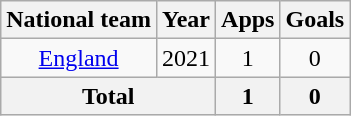<table class="wikitable" style="text-align:center">
<tr>
<th>National team</th>
<th>Year</th>
<th>Apps</th>
<th>Goals</th>
</tr>
<tr>
<td><a href='#'>England</a></td>
<td>2021</td>
<td>1</td>
<td>0</td>
</tr>
<tr>
<th colspan="2">Total</th>
<th>1</th>
<th>0</th>
</tr>
</table>
